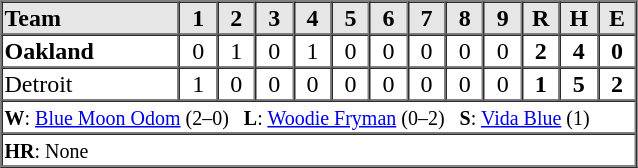<table border=1 cellspacing=0 width=425 style="margin-left:3em;">
<tr style="text-align:center; background-color:#e6e6e6;">
<th align=left width=28%>Team</th>
<th width=6%>1</th>
<th width=6%>2</th>
<th width=6%>3</th>
<th width=6%>4</th>
<th width=6%>5</th>
<th width=6%>6</th>
<th width=6%>7</th>
<th width=6%>8</th>
<th width=6%>9</th>
<th width=6%>R</th>
<th width=6%>H</th>
<th width=6%>E</th>
</tr>
<tr style="text-align:center;">
<td align=left><strong>Oakland</strong></td>
<td>0</td>
<td>1</td>
<td>0</td>
<td>1</td>
<td>0</td>
<td>0</td>
<td>0</td>
<td>0</td>
<td>0</td>
<td><strong>2</strong></td>
<td><strong>4</strong></td>
<td><strong>0</strong></td>
</tr>
<tr style="text-align:center;">
<td align=left>Detroit</td>
<td>1</td>
<td>0</td>
<td>0</td>
<td>0</td>
<td>0</td>
<td>0</td>
<td>0</td>
<td>0</td>
<td>0</td>
<td><strong>1</strong></td>
<td><strong>5</strong></td>
<td><strong>2</strong></td>
</tr>
<tr style="text-align:left;">
<td colspan=13><small><strong>W</strong>: <a href='#'>Blue Moon Odom</a> (2–0)   <strong>L</strong>: <a href='#'>Woodie Fryman</a> (0–2)   <strong>S</strong>: <a href='#'>Vida Blue</a> (1)</small></td>
</tr>
<tr style="text-align:left;">
<td colspan=13><small><strong>HR</strong>: None</small></td>
</tr>
</table>
